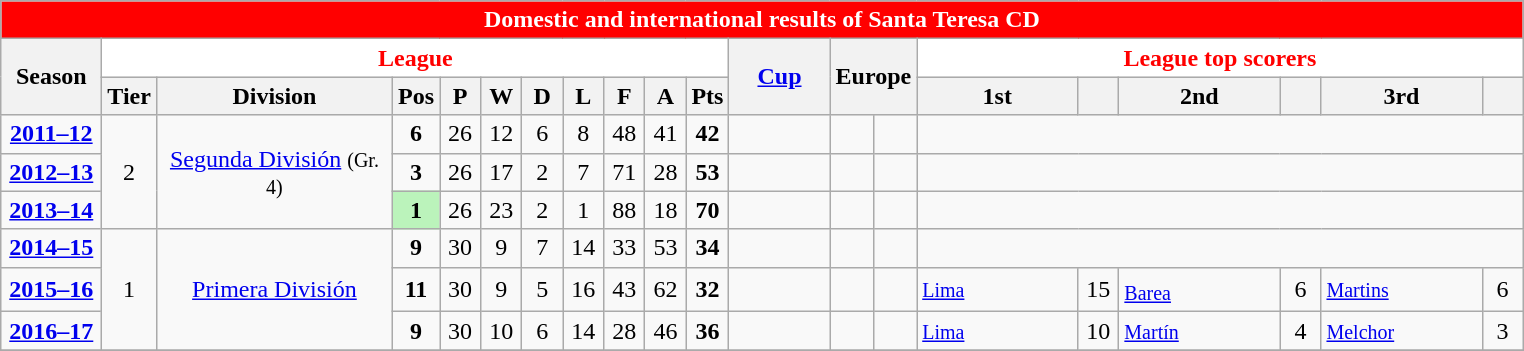<table class="wikitable" style="text-align: center;">
<tr>
<th style="color:white; background:red;" colspan=20>Domestic and international results of Santa Teresa CD</th>
</tr>
<tr>
<th rowspan=2 width="60"align=center>Season</th>
<th colspan="10" style="color:red; background:white;">League</th>
<th rowspan=2 width="60"align=center><a href='#'>Cup</a></th>
<th rowspan=2 colspan=2>Europe</th>
<th colspan=6 style="color:red; background:white;">League top scorers</th>
</tr>
<tr>
<th width="20px">Tier</th>
<th width=150px>Division</th>
<th width=20px>Pos</th>
<th width=20px>P</th>
<th width=20px>W</th>
<th width=20px>D</th>
<th width=20px>L</th>
<th width=20px>F</th>
<th width=20px>A</th>
<th width=20px>Pts</th>
<th width=100px>1st</th>
<th width=20px></th>
<th width=100px>2nd</th>
<th width=20px></th>
<th width=100px>3rd</th>
<th width=20px></th>
</tr>
<tr>
<td><strong><a href='#'>2011–12</a></strong></td>
<td rowspan=3>2</td>
<td rowspan=3><a href='#'>Segunda División</a> <small>(Gr. 4)</small></td>
<td><strong>6</strong></td>
<td>26</td>
<td>12</td>
<td>6</td>
<td>8</td>
<td>48</td>
<td>41</td>
<td><strong>42</strong></td>
<td></td>
<td></td>
<td></td>
<td colspan=6></td>
</tr>
<tr>
<td><strong><a href='#'>2012–13</a></strong></td>
<td><strong>3</strong></td>
<td>26</td>
<td>17</td>
<td>2</td>
<td>7</td>
<td>71</td>
<td>28</td>
<td><strong>53</strong></td>
<td></td>
<td></td>
<td></td>
<td colspan=6></td>
</tr>
<tr>
<td><strong><a href='#'>2013–14</a></strong></td>
<td bgcolor=#bbf3bb><strong>1</strong></td>
<td>26</td>
<td>23</td>
<td>2</td>
<td>1</td>
<td>88</td>
<td>18</td>
<td><strong>70</strong></td>
<td></td>
<td></td>
<td></td>
<td colspan=6></td>
</tr>
<tr>
<td><strong><a href='#'>2014–15</a></strong></td>
<td rowspan=3>1</td>
<td rowspan=3><a href='#'>Primera División</a></td>
<td><strong>9</strong></td>
<td>30</td>
<td>9</td>
<td>7</td>
<td>14</td>
<td>33</td>
<td>53</td>
<td><strong>34</strong></td>
<td></td>
<td></td>
<td></td>
<td colspan=6></td>
</tr>
<tr>
<td><strong><a href='#'>2015–16</a></strong></td>
<td><strong>11</strong></td>
<td>30</td>
<td>9</td>
<td>5</td>
<td>16</td>
<td>43</td>
<td>62</td>
<td><strong>32</strong></td>
<td></td>
<td></td>
<td></td>
<td align=left> <small><a href='#'>Lima</a></small></td>
<td>15</td>
<td align=left> <small><a href='#'>Barea</a></small> <sup></sup></td>
<td>6</td>
<td align=left> <small><a href='#'>Martins</a></small></td>
<td>6</td>
</tr>
<tr>
<td><strong><a href='#'>2016–17</a></strong></td>
<td><strong>9</strong></td>
<td>30</td>
<td>10</td>
<td>6</td>
<td>14</td>
<td>28</td>
<td>46</td>
<td><strong>36</strong></td>
<td></td>
<td></td>
<td></td>
<td align=left> <small><a href='#'>Lima</a></small></td>
<td>10</td>
<td align=left> <small><a href='#'>Martín</a></small></td>
<td>4</td>
<td align=left> <small><a href='#'>Melchor</a></small></td>
<td>3</td>
</tr>
<tr>
</tr>
</table>
